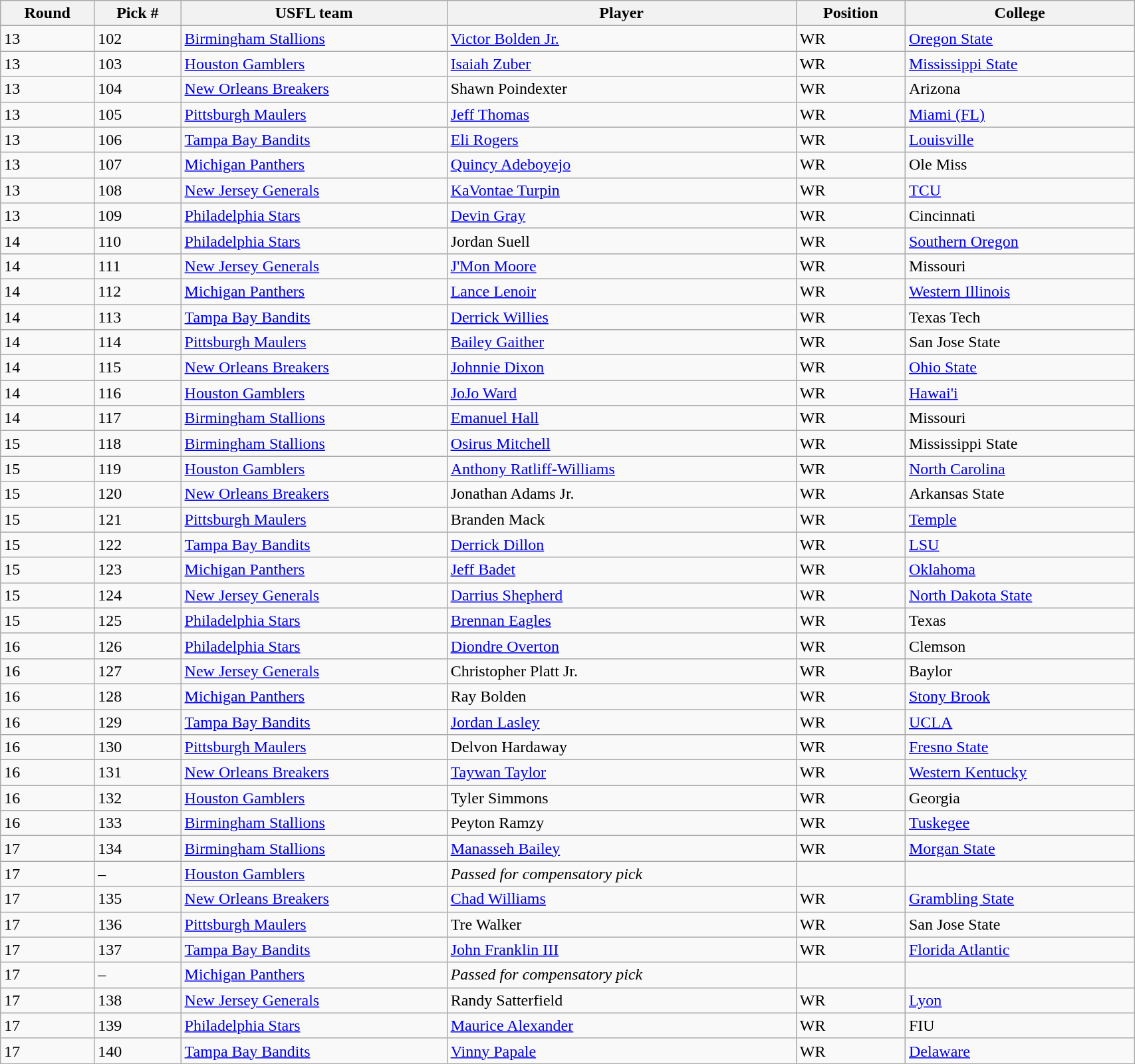<table class="wikitable sortable sortable" style="width: 90%">
<tr>
<th>Round</th>
<th>Pick #</th>
<th>USFL team</th>
<th>Player</th>
<th>Position</th>
<th>College</th>
</tr>
<tr>
<td>13</td>
<td>102</td>
<td><a href='#'>Birmingham Stallions</a></td>
<td><a href='#'>Victor Bolden Jr.</a></td>
<td>WR</td>
<td><a href='#'>Oregon State</a></td>
</tr>
<tr>
<td>13</td>
<td>103</td>
<td><a href='#'>Houston Gamblers</a></td>
<td><a href='#'>Isaiah Zuber</a></td>
<td>WR</td>
<td><a href='#'>Mississippi State</a></td>
</tr>
<tr>
<td>13</td>
<td>104</td>
<td><a href='#'>New Orleans Breakers</a></td>
<td>Shawn Poindexter</td>
<td>WR</td>
<td>Arizona</td>
</tr>
<tr>
<td>13</td>
<td>105</td>
<td><a href='#'>Pittsburgh Maulers</a></td>
<td><a href='#'>Jeff Thomas</a></td>
<td>WR</td>
<td><a href='#'>Miami (FL)</a></td>
</tr>
<tr>
<td>13</td>
<td>106</td>
<td><a href='#'>Tampa Bay Bandits</a></td>
<td><a href='#'>Eli Rogers</a></td>
<td>WR</td>
<td><a href='#'>Louisville</a></td>
</tr>
<tr>
<td>13</td>
<td>107</td>
<td><a href='#'>Michigan Panthers</a></td>
<td><a href='#'>Quincy Adeboyejo</a></td>
<td>WR</td>
<td>Ole Miss</td>
</tr>
<tr>
<td>13</td>
<td>108</td>
<td><a href='#'>New Jersey Generals</a></td>
<td><a href='#'>KaVontae Turpin</a></td>
<td>WR</td>
<td><a href='#'>TCU</a></td>
</tr>
<tr>
<td>13</td>
<td>109</td>
<td><a href='#'>Philadelphia Stars</a></td>
<td><a href='#'>Devin Gray</a></td>
<td>WR</td>
<td>Cincinnati</td>
</tr>
<tr>
<td>14</td>
<td>110</td>
<td><a href='#'>Philadelphia Stars</a></td>
<td>Jordan Suell</td>
<td>WR</td>
<td><a href='#'>Southern Oregon</a></td>
</tr>
<tr>
<td>14</td>
<td>111</td>
<td><a href='#'>New Jersey Generals</a></td>
<td><a href='#'>J'Mon Moore</a></td>
<td>WR</td>
<td>Missouri</td>
</tr>
<tr>
<td>14</td>
<td>112</td>
<td><a href='#'>Michigan Panthers</a></td>
<td><a href='#'>Lance Lenoir</a></td>
<td>WR</td>
<td><a href='#'>Western Illinois</a></td>
</tr>
<tr>
<td>14</td>
<td>113</td>
<td><a href='#'>Tampa Bay Bandits</a></td>
<td><a href='#'>Derrick Willies</a></td>
<td>WR</td>
<td>Texas Tech</td>
</tr>
<tr>
<td>14</td>
<td>114</td>
<td><a href='#'>Pittsburgh Maulers</a></td>
<td><a href='#'>Bailey Gaither</a></td>
<td>WR</td>
<td>San Jose State</td>
</tr>
<tr>
<td>14</td>
<td>115</td>
<td><a href='#'>New Orleans Breakers</a></td>
<td><a href='#'>Johnnie Dixon</a></td>
<td>WR</td>
<td><a href='#'>Ohio State</a></td>
</tr>
<tr>
<td>14</td>
<td>116</td>
<td><a href='#'>Houston Gamblers</a></td>
<td><a href='#'>JoJo Ward</a></td>
<td>WR</td>
<td><a href='#'>Hawai'i</a></td>
</tr>
<tr>
<td>14</td>
<td>117</td>
<td><a href='#'>Birmingham Stallions</a></td>
<td><a href='#'>Emanuel Hall</a></td>
<td>WR</td>
<td>Missouri</td>
</tr>
<tr>
<td>15</td>
<td>118</td>
<td><a href='#'>Birmingham Stallions</a></td>
<td><a href='#'>Osirus Mitchell</a></td>
<td>WR</td>
<td>Mississippi State</td>
</tr>
<tr>
<td>15</td>
<td>119</td>
<td><a href='#'>Houston Gamblers</a></td>
<td><a href='#'>Anthony Ratliff-Williams</a></td>
<td>WR</td>
<td><a href='#'>North Carolina</a></td>
</tr>
<tr>
<td>15</td>
<td>120</td>
<td><a href='#'>New Orleans Breakers</a></td>
<td>Jonathan Adams Jr.</td>
<td>WR</td>
<td>Arkansas State</td>
</tr>
<tr>
<td>15</td>
<td>121</td>
<td><a href='#'>Pittsburgh Maulers</a></td>
<td>Branden Mack</td>
<td>WR</td>
<td><a href='#'>Temple</a></td>
</tr>
<tr>
<td>15</td>
<td>122</td>
<td><a href='#'>Tampa Bay Bandits</a></td>
<td><a href='#'>Derrick Dillon</a></td>
<td>WR</td>
<td><a href='#'>LSU</a></td>
</tr>
<tr>
<td>15</td>
<td>123</td>
<td><a href='#'>Michigan Panthers</a></td>
<td><a href='#'>Jeff Badet</a></td>
<td>WR</td>
<td><a href='#'>Oklahoma</a></td>
</tr>
<tr>
<td>15</td>
<td>124</td>
<td><a href='#'>New Jersey Generals</a></td>
<td><a href='#'>Darrius Shepherd</a></td>
<td>WR</td>
<td><a href='#'>North Dakota State</a></td>
</tr>
<tr>
<td>15</td>
<td>125</td>
<td><a href='#'>Philadelphia Stars</a></td>
<td><a href='#'>Brennan Eagles</a></td>
<td>WR</td>
<td>Texas</td>
</tr>
<tr>
<td>16</td>
<td>126</td>
<td><a href='#'>Philadelphia Stars</a></td>
<td><a href='#'>Diondre Overton</a></td>
<td>WR</td>
<td>Clemson</td>
</tr>
<tr>
<td>16</td>
<td>127</td>
<td><a href='#'>New Jersey Generals</a></td>
<td>Christopher Platt Jr.</td>
<td>WR</td>
<td>Baylor</td>
</tr>
<tr>
<td>16</td>
<td>128</td>
<td><a href='#'>Michigan Panthers</a></td>
<td>Ray Bolden</td>
<td>WR</td>
<td><a href='#'>Stony Brook</a></td>
</tr>
<tr>
<td>16</td>
<td>129</td>
<td><a href='#'>Tampa Bay Bandits</a></td>
<td><a href='#'>Jordan Lasley</a></td>
<td>WR</td>
<td><a href='#'>UCLA</a></td>
</tr>
<tr>
<td>16</td>
<td>130</td>
<td><a href='#'>Pittsburgh Maulers</a></td>
<td>Delvon Hardaway</td>
<td>WR</td>
<td><a href='#'>Fresno State</a></td>
</tr>
<tr>
<td>16</td>
<td>131</td>
<td><a href='#'>New Orleans Breakers</a></td>
<td><a href='#'>Taywan Taylor</a></td>
<td>WR</td>
<td><a href='#'>Western Kentucky</a></td>
</tr>
<tr>
<td>16</td>
<td>132</td>
<td><a href='#'>Houston Gamblers</a></td>
<td>Tyler Simmons</td>
<td>WR</td>
<td>Georgia</td>
</tr>
<tr>
<td>16</td>
<td>133</td>
<td><a href='#'>Birmingham Stallions</a></td>
<td>Peyton Ramzy</td>
<td>WR</td>
<td><a href='#'>Tuskegee</a></td>
</tr>
<tr>
<td>17</td>
<td>134</td>
<td><a href='#'>Birmingham Stallions</a></td>
<td><a href='#'>Manasseh Bailey</a></td>
<td>WR</td>
<td><a href='#'>Morgan State</a></td>
</tr>
<tr>
<td>17</td>
<td>–</td>
<td><a href='#'>Houston Gamblers</a></td>
<td><em>Passed for compensatory pick</em></td>
<td></td>
<td></td>
</tr>
<tr>
<td>17</td>
<td>135</td>
<td><a href='#'>New Orleans Breakers</a></td>
<td><a href='#'>Chad Williams</a></td>
<td>WR</td>
<td><a href='#'>Grambling State</a></td>
</tr>
<tr>
<td>17</td>
<td>136</td>
<td><a href='#'>Pittsburgh Maulers</a></td>
<td>Tre Walker</td>
<td>WR</td>
<td>San Jose State</td>
</tr>
<tr>
<td>17</td>
<td>137</td>
<td><a href='#'>Tampa Bay Bandits</a></td>
<td><a href='#'>John Franklin III</a></td>
<td>WR</td>
<td><a href='#'>Florida Atlantic</a></td>
</tr>
<tr>
<td>17</td>
<td>–</td>
<td><a href='#'>Michigan Panthers</a></td>
<td><em>Passed for compensatory pick</em></td>
<td></td>
<td></td>
</tr>
<tr>
<td>17</td>
<td>138</td>
<td><a href='#'>New Jersey Generals</a></td>
<td>Randy Satterfield</td>
<td>WR</td>
<td><a href='#'>Lyon</a></td>
</tr>
<tr>
<td>17</td>
<td>139</td>
<td><a href='#'>Philadelphia Stars</a></td>
<td><a href='#'>Maurice Alexander</a></td>
<td>WR</td>
<td>FIU</td>
</tr>
<tr>
<td>17</td>
<td>140</td>
<td><a href='#'>Tampa Bay Bandits</a></td>
<td><a href='#'>Vinny Papale</a></td>
<td>WR</td>
<td><a href='#'>Delaware</a></td>
</tr>
</table>
